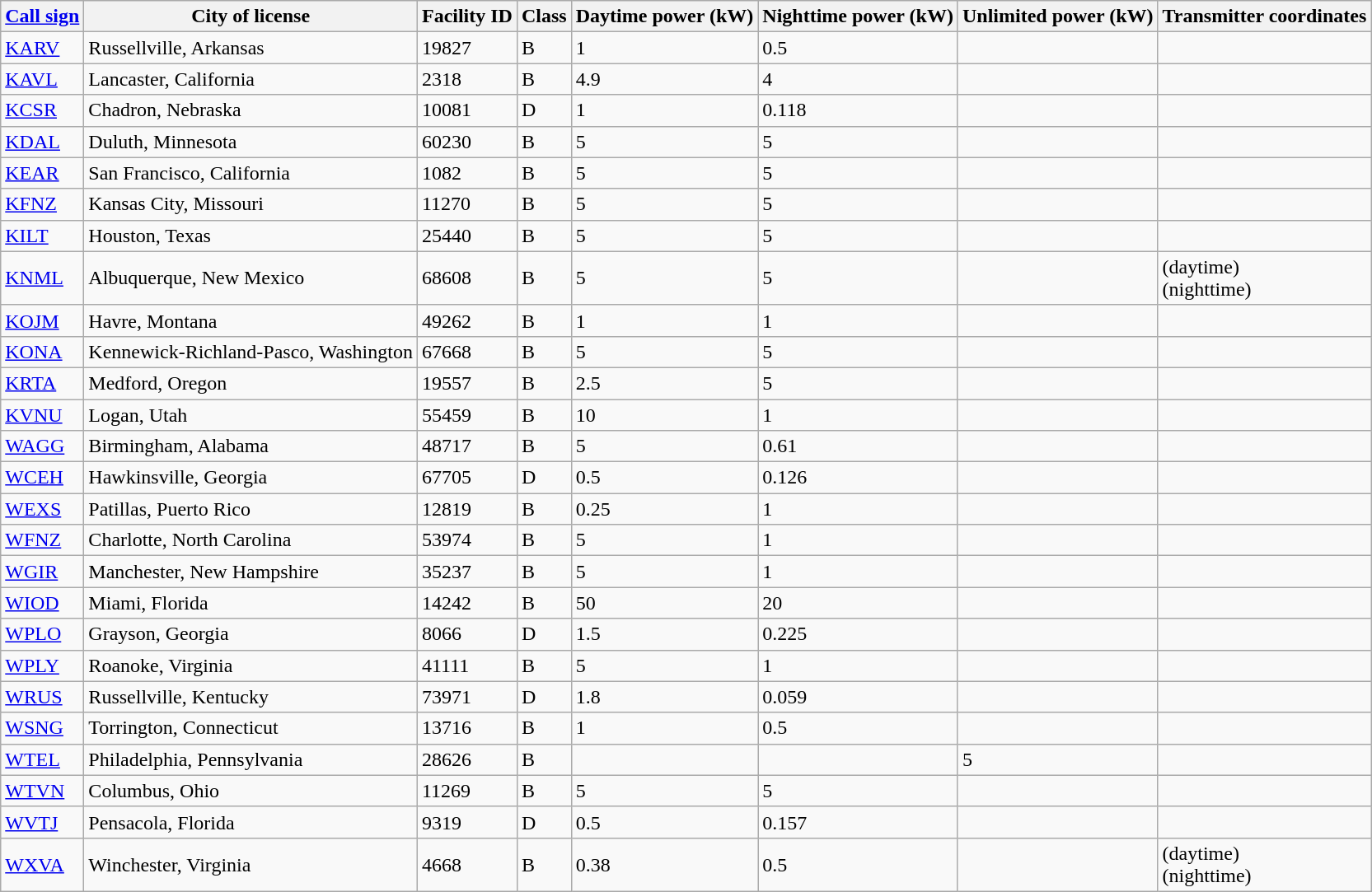<table class="wikitable sortable">
<tr>
<th><a href='#'>Call sign</a></th>
<th>City of license</th>
<th>Facility ID</th>
<th>Class</th>
<th>Daytime power (kW)</th>
<th>Nighttime power (kW)</th>
<th>Unlimited power (kW)</th>
<th>Transmitter coordinates</th>
</tr>
<tr>
<td><a href='#'>KARV</a></td>
<td>Russellville, Arkansas</td>
<td>19827</td>
<td>B</td>
<td>1</td>
<td>0.5</td>
<td></td>
<td></td>
</tr>
<tr>
<td><a href='#'>KAVL</a></td>
<td>Lancaster, California</td>
<td>2318</td>
<td>B</td>
<td>4.9</td>
<td>4</td>
<td></td>
<td></td>
</tr>
<tr>
<td><a href='#'>KCSR</a></td>
<td>Chadron, Nebraska</td>
<td>10081</td>
<td>D</td>
<td>1</td>
<td>0.118</td>
<td></td>
<td></td>
</tr>
<tr>
<td><a href='#'>KDAL</a></td>
<td>Duluth, Minnesota</td>
<td>60230</td>
<td>B</td>
<td>5</td>
<td>5</td>
<td></td>
<td></td>
</tr>
<tr>
<td><a href='#'>KEAR</a></td>
<td>San Francisco, California</td>
<td>1082</td>
<td>B</td>
<td>5</td>
<td>5</td>
<td></td>
<td></td>
</tr>
<tr>
<td><a href='#'>KFNZ</a></td>
<td>Kansas City, Missouri</td>
<td>11270</td>
<td>B</td>
<td>5</td>
<td>5</td>
<td></td>
<td></td>
</tr>
<tr>
<td><a href='#'>KILT</a></td>
<td>Houston, Texas</td>
<td>25440</td>
<td>B</td>
<td>5</td>
<td>5</td>
<td></td>
<td></td>
</tr>
<tr>
<td><a href='#'>KNML</a></td>
<td>Albuquerque, New Mexico</td>
<td>68608</td>
<td>B</td>
<td>5</td>
<td>5</td>
<td></td>
<td> (daytime)<br> (nighttime)</td>
</tr>
<tr>
<td><a href='#'>KOJM</a></td>
<td>Havre, Montana</td>
<td>49262</td>
<td>B</td>
<td>1</td>
<td>1</td>
<td></td>
<td></td>
</tr>
<tr>
<td><a href='#'>KONA</a></td>
<td>Kennewick-Richland-Pasco, Washington</td>
<td>67668</td>
<td>B</td>
<td>5</td>
<td>5</td>
<td></td>
<td></td>
</tr>
<tr>
<td><a href='#'>KRTA</a></td>
<td>Medford, Oregon</td>
<td>19557</td>
<td>B</td>
<td>2.5</td>
<td>5</td>
<td></td>
<td></td>
</tr>
<tr>
<td><a href='#'>KVNU</a></td>
<td>Logan, Utah</td>
<td>55459</td>
<td>B</td>
<td>10</td>
<td>1</td>
<td></td>
<td></td>
</tr>
<tr>
<td><a href='#'>WAGG</a></td>
<td>Birmingham, Alabama</td>
<td>48717</td>
<td>B</td>
<td>5</td>
<td>0.61</td>
<td></td>
<td></td>
</tr>
<tr>
<td><a href='#'>WCEH</a></td>
<td>Hawkinsville, Georgia</td>
<td>67705</td>
<td>D</td>
<td>0.5</td>
<td>0.126</td>
<td></td>
<td></td>
</tr>
<tr>
<td><a href='#'>WEXS</a></td>
<td>Patillas, Puerto Rico</td>
<td>12819</td>
<td>B</td>
<td>0.25</td>
<td>1</td>
<td></td>
<td></td>
</tr>
<tr>
<td><a href='#'>WFNZ</a></td>
<td>Charlotte, North Carolina</td>
<td>53974</td>
<td>B</td>
<td>5</td>
<td>1</td>
<td></td>
<td></td>
</tr>
<tr>
<td><a href='#'>WGIR</a></td>
<td>Manchester, New Hampshire</td>
<td>35237</td>
<td>B</td>
<td>5</td>
<td>1</td>
<td></td>
<td></td>
</tr>
<tr>
<td><a href='#'>WIOD</a></td>
<td>Miami, Florida</td>
<td>14242</td>
<td>B</td>
<td>50</td>
<td>20</td>
<td></td>
<td></td>
</tr>
<tr>
<td><a href='#'>WPLO</a></td>
<td>Grayson, Georgia</td>
<td>8066</td>
<td>D</td>
<td>1.5</td>
<td>0.225</td>
<td></td>
<td></td>
</tr>
<tr>
<td><a href='#'>WPLY</a></td>
<td>Roanoke, Virginia</td>
<td>41111</td>
<td>B</td>
<td>5</td>
<td>1</td>
<td></td>
<td></td>
</tr>
<tr>
<td><a href='#'>WRUS</a></td>
<td>Russellville, Kentucky</td>
<td>73971</td>
<td>D</td>
<td>1.8</td>
<td>0.059</td>
<td></td>
<td></td>
</tr>
<tr>
<td><a href='#'>WSNG</a></td>
<td>Torrington, Connecticut</td>
<td>13716</td>
<td>B</td>
<td>1</td>
<td>0.5</td>
<td></td>
<td></td>
</tr>
<tr>
<td><a href='#'>WTEL</a></td>
<td>Philadelphia, Pennsylvania</td>
<td>28626</td>
<td>B</td>
<td></td>
<td></td>
<td>5</td>
<td></td>
</tr>
<tr>
<td><a href='#'>WTVN</a></td>
<td>Columbus, Ohio</td>
<td>11269</td>
<td>B</td>
<td>5</td>
<td>5</td>
<td></td>
<td></td>
</tr>
<tr>
<td><a href='#'>WVTJ</a></td>
<td>Pensacola, Florida</td>
<td>9319</td>
<td>D</td>
<td>0.5</td>
<td>0.157</td>
<td></td>
<td></td>
</tr>
<tr>
<td><a href='#'>WXVA</a></td>
<td>Winchester, Virginia</td>
<td>4668</td>
<td>B</td>
<td>0.38</td>
<td>0.5</td>
<td></td>
<td> (daytime)<br> (nighttime)</td>
</tr>
</table>
